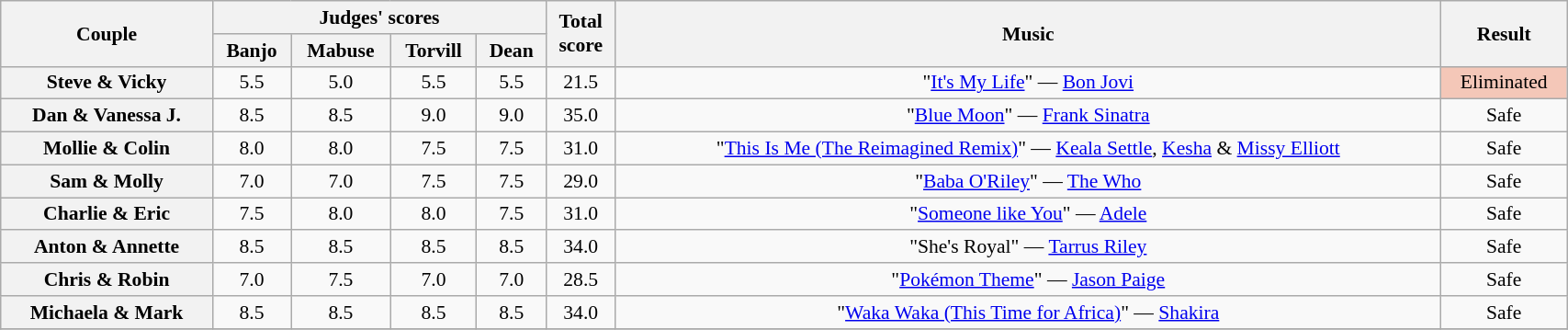<table class="wikitable sortable" style="text-align:center; font-size:90%; width:90%">
<tr>
<th scope="col" rowspan=2>Couple</th>
<th scope="col" colspan=4 class="unsortable">Judges' scores</th>
<th scope="col" rowspan=2>Total<br>score</th>
<th scope="col" rowspan=2 class="unsortable">Music</th>
<th rowspan="2" scope="col" class="unsortable">Result</th>
</tr>
<tr>
<th class="unsortable">Banjo</th>
<th class="unsortable">Mabuse</th>
<th class="unsortable">Torvill</th>
<th class="unsortable">Dean</th>
</tr>
<tr>
<th scope="row">Steve & Vicky</th>
<td>5.5</td>
<td>5.0</td>
<td>5.5</td>
<td>5.5</td>
<td>21.5</td>
<td>"<a href='#'>It's My Life</a>" — <a href='#'>Bon Jovi</a></td>
<td bgcolor="f4c7b8">Eliminated</td>
</tr>
<tr>
<th scope="row">Dan & Vanessa J.</th>
<td>8.5</td>
<td>8.5</td>
<td>9.0</td>
<td>9.0</td>
<td>35.0</td>
<td>"<a href='#'>Blue Moon</a>" — <a href='#'>Frank Sinatra</a></td>
<td>Safe</td>
</tr>
<tr>
<th scope="row">Mollie & Colin</th>
<td>8.0</td>
<td>8.0</td>
<td>7.5</td>
<td>7.5</td>
<td>31.0</td>
<td>"<a href='#'>This Is Me (The Reimagined Remix)</a>" — <a href='#'>Keala Settle</a>, <a href='#'>Kesha</a> & <a href='#'>Missy Elliott</a></td>
<td>Safe</td>
</tr>
<tr>
<th scope="row">Sam & Molly</th>
<td>7.0</td>
<td>7.0</td>
<td>7.5</td>
<td>7.5</td>
<td>29.0</td>
<td>"<a href='#'>Baba O'Riley</a>" — <a href='#'>The Who</a></td>
<td>Safe</td>
</tr>
<tr>
<th scope="row">Charlie & Eric</th>
<td>7.5</td>
<td>8.0</td>
<td>8.0</td>
<td>7.5</td>
<td>31.0</td>
<td>"<a href='#'>Someone like You</a>" — <a href='#'>Adele</a></td>
<td>Safe</td>
</tr>
<tr>
<th scope="row">Anton & Annette</th>
<td>8.5</td>
<td>8.5</td>
<td>8.5</td>
<td>8.5</td>
<td>34.0</td>
<td>"She's Royal" — <a href='#'>Tarrus Riley</a></td>
<td>Safe</td>
</tr>
<tr>
<th scope="row">Chris & Robin</th>
<td>7.0</td>
<td>7.5</td>
<td>7.0</td>
<td>7.0</td>
<td>28.5</td>
<td>"<a href='#'>Pokémon Theme</a>" — <a href='#'>Jason Paige</a></td>
<td>Safe</td>
</tr>
<tr>
<th scope="row">Michaela & Mark</th>
<td>8.5</td>
<td>8.5</td>
<td>8.5</td>
<td>8.5</td>
<td>34.0</td>
<td>"<a href='#'>Waka Waka (This Time for Africa)</a>" — <a href='#'>Shakira</a></td>
<td>Safe</td>
</tr>
<tr>
</tr>
</table>
